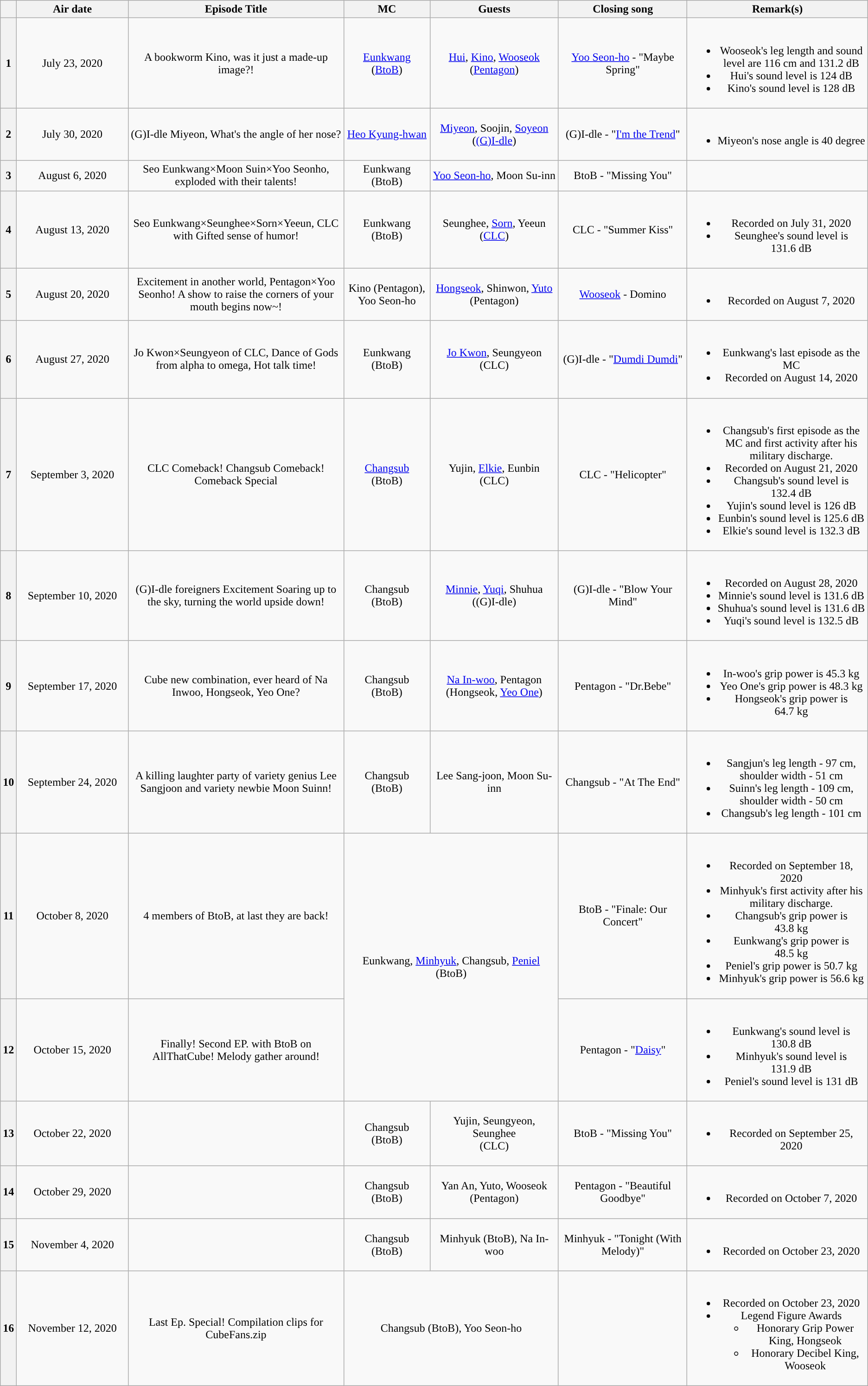<table Class ="wikitable" style="text-align:center; style=font-size:80%">
<tr>
<th style="width: 1%"></th>
<th style="width: 13%">Air date</th>
<th style="width: 25%">Episode Title</th>
<th style="width: 10%">MC</th>
<th style="width: 15%">Guests</th>
<th style="width: 15%">Closing song</th>
<th style="width: 30%">Remark(s)</th>
</tr>
<tr>
<th>1</th>
<td>July 23, 2020</td>
<td>A bookworm Kino, was it just a made-up image?!<br></td>
<td><a href='#'>Eunkwang</a> <br>(<a href='#'>BtoB</a>)</td>
<td><a href='#'>Hui</a>, <a href='#'>Kino</a>, <a href='#'>Wooseok</a> <br>(<a href='#'>Pentagon</a>)</td>
<td><a href='#'>Yoo Seon-ho</a> - "Maybe Spring"</td>
<td><br><ul><li>Wooseok's leg length and sound level are 116 cm and 131.2 dB</li><li>Hui's sound level is 124 dB</li><li>Kino's sound level is 128 dB</li></ul></td>
</tr>
<tr>
<th>2</th>
<td>July 30, 2020</td>
<td>(G)I-dle Miyeon, What's the angle of her nose?<br></td>
<td><a href='#'>Heo Kyung-hwan</a></td>
<td><a href='#'>Miyeon</a>, Soojin, <a href='#'>Soyeon</a><br>(<a href='#'>(G)I-dle</a>)</td>
<td>(G)I-dle - "<a href='#'>I'm the Trend</a>"</td>
<td><br><ul><li>Miyeon's nose angle is 40 degree</li></ul></td>
</tr>
<tr>
<th>3</th>
<td>August 6, 2020</td>
<td>Seo Eunkwang×Moon Suin×Yoo Seonho, exploded with their talents! <br></td>
<td>Eunkwang <br>(BtoB)</td>
<td><a href='#'>Yoo Seon-ho</a>, Moon Su-inn</td>
<td>BtoB - "Missing You"</td>
<td></td>
</tr>
<tr>
<th>4</th>
<td>August 13, 2020</td>
<td>Seo Eunkwang×Seunghee×Sorn×Yeeun, CLC with Gifted sense of humor!<br></td>
<td>Eunkwang <br>(BtoB)</td>
<td>Seunghee, <a href='#'>Sorn</a>, Yeeun <br>(<a href='#'>CLC</a>)</td>
<td>CLC - "Summer Kiss"</td>
<td><br><ul><li>Recorded on July 31, 2020</li><li>Seunghee's sound level is 131.6 dB</li></ul></td>
</tr>
<tr>
<th>5</th>
<td>August 20, 2020</td>
<td>Excitement in another world, Pentagon×Yoo Seonho! A show to raise the corners of your mouth begins now~!<br></td>
<td>Kino (Pentagon), Yoo Seon-ho</td>
<td><a href='#'>Hongseok</a>, Shinwon, <a href='#'>Yuto</a> <br>(Pentagon)</td>
<td><a href='#'>Wooseok</a> - Domino</td>
<td><br><ul><li>Recorded on August 7, 2020</li></ul></td>
</tr>
<tr>
<th>6</th>
<td>August 27, 2020</td>
<td>Jo Kwon×Seungyeon of CLC, Dance of Gods from alpha to omega, Hot talk time!<br></td>
<td>Eunkwang <br>(BtoB)</td>
<td><a href='#'>Jo Kwon</a>, Seungyeon (CLC)</td>
<td>(G)I-dle - "<a href='#'>Dumdi Dumdi</a>"</td>
<td><br><ul><li>Eunkwang's last episode as the MC</li><li>Recorded on August 14, 2020</li></ul></td>
</tr>
<tr>
<th>7</th>
<td>September 3, 2020</td>
<td>CLC Comeback! Changsub Comeback! Comeback Special<br></td>
<td><a href='#'>Changsub</a> <br>(BtoB)</td>
<td>Yujin, <a href='#'>Elkie</a>, Eunbin <br>(CLC)</td>
<td>CLC - "Helicopter"</td>
<td><br><ul><li>Changsub's first episode as the MC and first activity after his military discharge.</li><li>Recorded on August 21, 2020</li><li>Changsub's sound level is 132.4 dB</li><li>Yujin's sound level is 126 dB</li><li>Eunbin's sound level is 125.6 dB</li><li>Elkie's sound level is 132.3 dB</li></ul></td>
</tr>
<tr>
<th>8</th>
<td>September 10, 2020</td>
<td>(G)I-dle foreigners Excitement Soaring up to the sky, turning the world upside down!<br></td>
<td>Changsub <br>(BtoB)</td>
<td><a href='#'>Minnie</a>, <a href='#'>Yuqi</a>, Shuhua <br>((G)I-dle)</td>
<td>(G)I-dle - "Blow Your Mind"</td>
<td><br><ul><li>Recorded on August 28, 2020</li><li>Minnie's sound level is 131.6 dB</li><li>Shuhua's sound level is 131.6 dB</li><li>Yuqi's sound level is 132.5 dB</li></ul></td>
</tr>
<tr>
<th>9</th>
<td>September 17, 2020</td>
<td>Cube new combination, ever heard of Na Inwoo, Hongseok, Yeo One?<br></td>
<td>Changsub <br>(BtoB)</td>
<td><a href='#'>Na In-woo</a>, Pentagon (Hongseok, <a href='#'>Yeo One</a>)</td>
<td>Pentagon - "Dr.Bebe"</td>
<td><br><ul><li>In-woo's grip power is 45.3 kg</li><li>Yeo One's grip power is 48.3 kg</li><li>Hongseok's grip power is 64.7 kg</li></ul></td>
</tr>
<tr>
<th>10</th>
<td>September 24, 2020</td>
<td>A killing laughter party of variety genius Lee Sangjoon and variety newbie Moon Suinn!<br></td>
<td>Changsub <br>(BtoB)</td>
<td>Lee Sang-joon, Moon Su-inn</td>
<td>Changsub - "At The End"</td>
<td><br><ul><li>Sangjun's leg length - 97 cm, shoulder width - 51 cm</li><li>Suinn's leg length - 109 cm, shoulder width - 50 cm</li><li>Changsub's leg length - 101 cm</li></ul></td>
</tr>
<tr>
<th>11</th>
<td>October 8, 2020</td>
<td>4 members of BtoB, at last they are back!<br></td>
<td rowspan="2" colspan="2">Eunkwang, <a href='#'>Minhyuk</a>, Changsub, <a href='#'>Peniel</a><br>(BtoB)</td>
<td>BtoB - "Finale: Our Concert"</td>
<td><br><ul><li>Recorded on September 18, 2020</li><li>Minhyuk's first activity after his military discharge.</li><li>Changsub's grip power is 43.8 kg</li><li>Eunkwang's grip power is 48.5 kg</li><li>Peniel's grip power is 50.7 kg</li><li>Minhyuk's grip power is 56.6 kg</li></ul></td>
</tr>
<tr>
<th>12</th>
<td>October 15, 2020</td>
<td>Finally! Second EP. with BtoB on AllThatCube! Melody gather around!<br></td>
<td>Pentagon - "<a href='#'>Daisy</a>"</td>
<td><br><ul><li>Eunkwang's sound level is 130.8 dB</li><li>Minhyuk's sound level is 131.9 dB</li><li>Peniel's sound level is  131 dB</li></ul></td>
</tr>
<tr>
<th>13</th>
<td>October 22, 2020</td>
<td></td>
<td>Changsub <br>(BtoB)</td>
<td>Yujin, Seungyeon, Seunghee <br>(CLC)</td>
<td>BtoB - "Missing You"</td>
<td><br><ul><li>Recorded on September 25, 2020</li></ul></td>
</tr>
<tr>
<th>14</th>
<td>October 29, 2020</td>
<td></td>
<td>Changsub <br>(BtoB)</td>
<td>Yan An, Yuto, Wooseok <br>(Pentagon)</td>
<td>Pentagon - "Beautiful Goodbye"</td>
<td><br><ul><li>Recorded on October 7, 2020</li></ul></td>
</tr>
<tr>
<th>15</th>
<td>November 4, 2020</td>
<td></td>
<td>Changsub <br>(BtoB)</td>
<td>Minhyuk (BtoB), Na In-woo</td>
<td>Minhyuk - "Tonight (With Melody)"</td>
<td><br><ul><li>Recorded on October 23, 2020</li></ul></td>
</tr>
<tr>
<th>16</th>
<td>November 12, 2020</td>
<td>Last Ep. Special! Compilation clips for CubeFans.zip<br></td>
<td rowspan="2" colspan="2">Changsub (BtoB), Yoo Seon-ho</td>
<td></td>
<td><br><ul><li>Recorded on October 23, 2020</li><li>Legend Figure Awards<ul><li>Honorary Grip Power King, Hongseok</li><li>Honorary Decibel King, Wooseok</li></ul></li></ul></td>
</tr>
</table>
